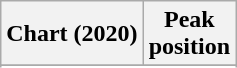<table class="wikitable sortable plainrowheaders" style="text-align:center">
<tr>
<th scope="col">Chart (2020)</th>
<th scope="col">Peak<br>position</th>
</tr>
<tr>
</tr>
<tr>
</tr>
</table>
